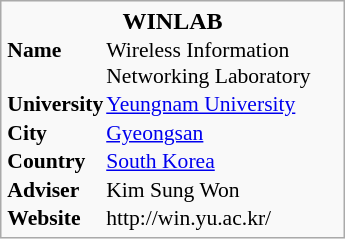<table class="infobox vevent" width="230" cellspacing="0" style="font-size: 90%;">
<tr>
<th class="summary" colspan="2" style="font-size: medium;"><strong>WINLAB</strong></th>
</tr>
<tr>
</tr>
<tr>
<td><strong>Name</strong></td>
<td>Wireless Information Networking Laboratory</td>
</tr>
<tr>
<td><strong>University</strong></td>
<td><a href='#'>Yeungnam University</a></td>
</tr>
<tr>
<td><strong>City</strong></td>
<td><a href='#'>Gyeongsan</a></td>
</tr>
<tr>
<td><strong>Country</strong></td>
<td><a href='#'>South Korea</a></td>
</tr>
<tr>
<td><strong>Adviser</strong></td>
<td>Kim Sung Won</td>
</tr>
<tr>
<td><strong>Website</strong></td>
<td>http://win.yu.ac.kr/</td>
</tr>
</table>
